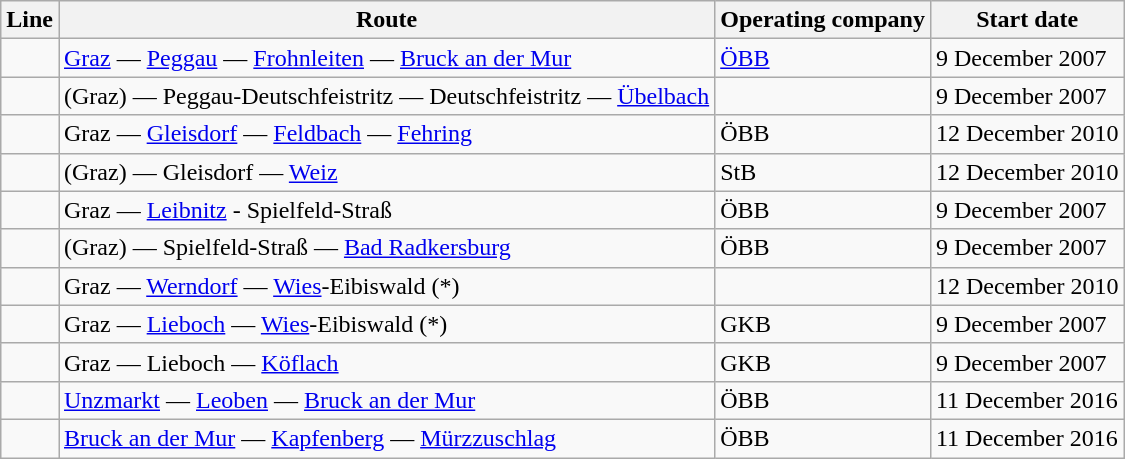<table class="wikitable">
<tr>
<th>Line</th>
<th>Route</th>
<th>Operating company</th>
<th>Start date</th>
</tr>
<tr>
<td></td>
<td><a href='#'>Graz</a> — <a href='#'>Peggau</a> — <a href='#'>Frohnleiten</a> — <a href='#'>Bruck an der Mur</a></td>
<td><a href='#'>ÖBB</a></td>
<td>9 December 2007</td>
</tr>
<tr>
<td></td>
<td>(Graz) — Peggau-Deutschfeistritz — Deutschfeistritz — <a href='#'>Übelbach</a></td>
<td></td>
<td>9 December 2007</td>
</tr>
<tr>
<td></td>
<td>Graz — <a href='#'>Gleisdorf</a> — <a href='#'>Feldbach</a> — <a href='#'>Fehring</a></td>
<td>ÖBB</td>
<td>12 December 2010</td>
</tr>
<tr>
<td></td>
<td>(Graz) — Gleisdorf — <a href='#'>Weiz</a></td>
<td>StB</td>
<td>12 December 2010</td>
</tr>
<tr>
<td></td>
<td>Graz — <a href='#'>Leibnitz</a> - Spielfeld-Straß</td>
<td>ÖBB</td>
<td>9 December 2007</td>
</tr>
<tr>
<td></td>
<td>(Graz) — Spielfeld-Straß — <a href='#'>Bad Radkersburg</a></td>
<td>ÖBB</td>
<td>9 December 2007</td>
</tr>
<tr>
<td></td>
<td>Graz — <a href='#'>Werndorf</a> — <a href='#'>Wies</a>-Eibiswald (*)</td>
<td></td>
<td>12 December 2010</td>
</tr>
<tr>
<td></td>
<td>Graz — <a href='#'>Lieboch</a> — <a href='#'>Wies</a>-Eibiswald (*)</td>
<td>GKB</td>
<td>9 December 2007</td>
</tr>
<tr>
<td></td>
<td>Graz — Lieboch — <a href='#'>Köflach</a></td>
<td>GKB</td>
<td>9 December 2007</td>
</tr>
<tr>
<td></td>
<td><a href='#'>Unzmarkt</a> — <a href='#'>Leoben</a> — <a href='#'>Bruck an der Mur</a></td>
<td>ÖBB</td>
<td>11 December 2016</td>
</tr>
<tr>
<td></td>
<td><a href='#'>Bruck an der Mur</a> — <a href='#'>Kapfenberg</a> — <a href='#'>Mürzzuschlag</a></td>
<td>ÖBB</td>
<td>11 December 2016</td>
</tr>
</table>
